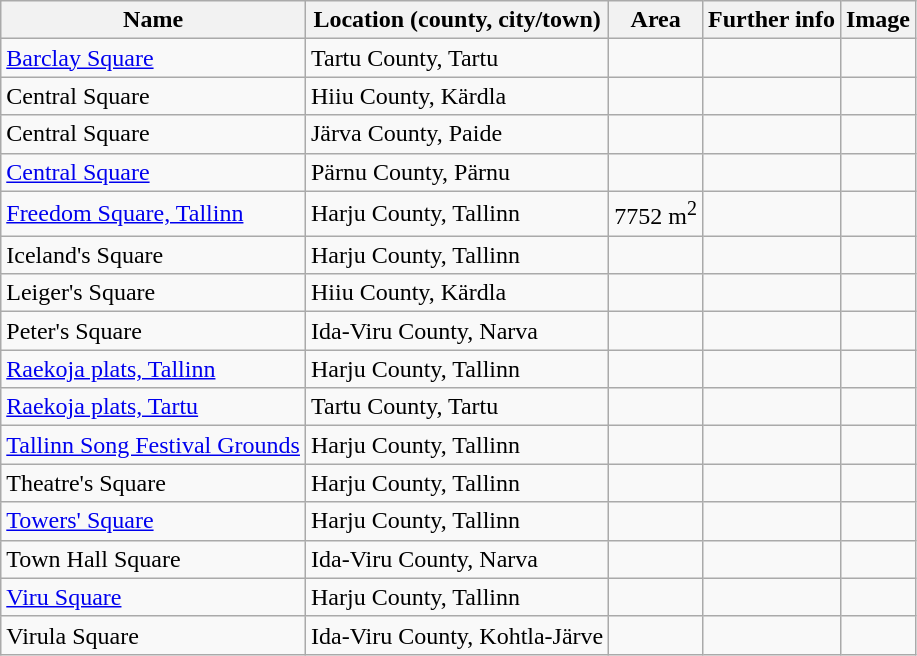<table class="wikitable sortable">
<tr>
<th>Name</th>
<th>Location (county, city/town)</th>
<th>Area</th>
<th>Further info</th>
<th>Image</th>
</tr>
<tr>
<td><a href='#'>Barclay Square</a></td>
<td>Tartu County, Tartu</td>
<td></td>
<td></td>
<td></td>
</tr>
<tr>
<td>Central Square</td>
<td>Hiiu County, Kärdla</td>
<td></td>
<td></td>
<td></td>
</tr>
<tr>
<td>Central Square</td>
<td>Järva County, Paide</td>
<td></td>
<td></td>
<td></td>
</tr>
<tr>
<td><a href='#'>Central Square</a></td>
<td>Pärnu County, Pärnu</td>
<td></td>
<td></td>
<td></td>
</tr>
<tr>
<td><a href='#'>Freedom Square, Tallinn</a></td>
<td>Harju County, Tallinn</td>
<td>7752 m<sup>2</sup></td>
<td></td>
<td></td>
</tr>
<tr>
<td>Iceland's Square</td>
<td>Harju County, Tallinn</td>
<td></td>
<td></td>
<td></td>
</tr>
<tr>
<td>Leiger's Square</td>
<td>Hiiu County, Kärdla</td>
<td></td>
<td></td>
<td></td>
</tr>
<tr>
<td>Peter's Square</td>
<td>Ida-Viru County, Narva</td>
<td></td>
<td></td>
<td></td>
</tr>
<tr>
<td><a href='#'>Raekoja plats, Tallinn</a></td>
<td>Harju County, Tallinn</td>
<td></td>
<td></td>
<td></td>
</tr>
<tr>
<td><a href='#'>Raekoja plats, Tartu</a></td>
<td>Tartu County, Tartu</td>
<td></td>
<td></td>
<td></td>
</tr>
<tr>
<td><a href='#'>Tallinn Song Festival Grounds</a></td>
<td>Harju County, Tallinn</td>
<td></td>
<td></td>
<td></td>
</tr>
<tr>
<td>Theatre's Square</td>
<td>Harju County, Tallinn</td>
<td></td>
<td></td>
<td></td>
</tr>
<tr>
<td><a href='#'>Towers' Square</a></td>
<td>Harju County, Tallinn</td>
<td></td>
<td></td>
<td></td>
</tr>
<tr>
<td>Town Hall Square</td>
<td>Ida-Viru County, Narva</td>
<td></td>
<td></td>
<td></td>
</tr>
<tr>
<td><a href='#'>Viru Square</a></td>
<td>Harju County, Tallinn</td>
<td></td>
<td></td>
<td></td>
</tr>
<tr>
<td>Virula Square</td>
<td>Ida-Viru County, Kohtla-Järve</td>
<td></td>
<td></td>
<td></td>
</tr>
</table>
